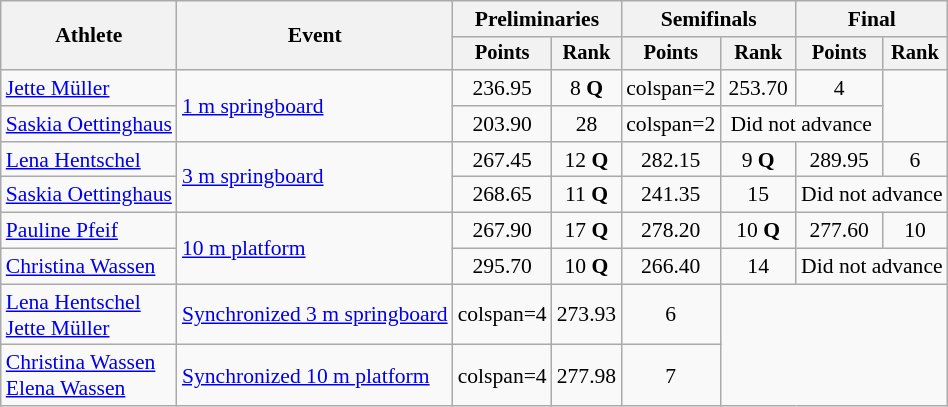<table class="wikitable" style="font-size:90%">
<tr>
<th rowspan="2">Athlete</th>
<th rowspan="2">Event</th>
<th colspan="2">Preliminaries</th>
<th colspan="2">Semifinals</th>
<th colspan="2">Final</th>
</tr>
<tr style="font-size:95%">
<th>Points</th>
<th>Rank</th>
<th>Points</th>
<th>Rank</th>
<th>Points</th>
<th>Rank</th>
</tr>
<tr align=center>
<td align=left><a href='#'>Jette Müller</a></td>
<td align=left rowspan=2><a href='#'>1 m springboard</a></td>
<td>236.95</td>
<td>8 <strong>Q</strong></td>
<td>colspan=2</td>
<td>253.70</td>
<td>4</td>
</tr>
<tr align=center>
<td align=left><a href='#'>Saskia Oettinghaus</a></td>
<td>203.90</td>
<td>28</td>
<td>colspan=2</td>
<td colspan=2>Did not advance</td>
</tr>
<tr align=center>
<td align=left><a href='#'>Lena Hentschel</a></td>
<td align=left rowspan=2><a href='#'>3 m springboard</a></td>
<td>267.45</td>
<td>12 <strong>Q</strong></td>
<td>282.15</td>
<td>9 <strong>Q</strong></td>
<td>289.95</td>
<td>6</td>
</tr>
<tr align=center>
<td align=left><a href='#'>Saskia Oettinghaus</a></td>
<td>268.65</td>
<td>11 <strong>Q</strong></td>
<td>241.35</td>
<td>15</td>
<td colspan=2>Did not advance</td>
</tr>
<tr align=center>
<td align=left><a href='#'>Pauline Pfeif</a></td>
<td align=left rowspan=2><a href='#'>10 m platform</a></td>
<td>267.90</td>
<td>17 <strong>Q</strong></td>
<td>278.20</td>
<td>10 <strong>Q</strong></td>
<td>277.60</td>
<td>10</td>
</tr>
<tr align=center>
<td align=left><a href='#'>Christina Wassen</a></td>
<td>295.70</td>
<td>10 <strong>Q</strong></td>
<td>266.40</td>
<td>14</td>
<td colspan=2>Did not advance</td>
</tr>
<tr align=center>
<td align=left><a href='#'>Lena Hentschel</a><br><a href='#'>Jette Müller</a></td>
<td align=left><a href='#'>Synchronized 3 m springboard</a></td>
<td>colspan=4</td>
<td>273.93</td>
<td>6</td>
</tr>
<tr align=center>
<td align=left><a href='#'>Christina Wassen</a><br><a href='#'>Elena Wassen</a></td>
<td align=left><a href='#'>Synchronized 10 m platform</a></td>
<td>colspan=4</td>
<td>277.98</td>
<td>7</td>
</tr>
</table>
